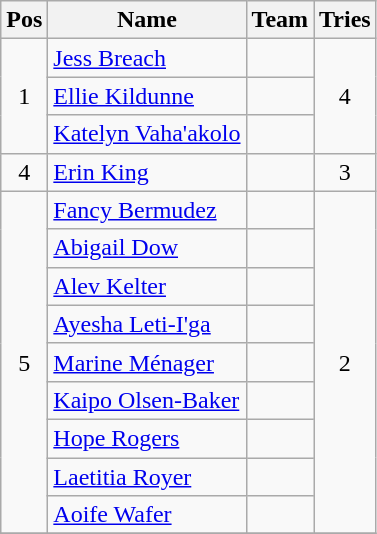<table class="wikitable" style="text-align:center">
<tr>
<th>Pos</th>
<th>Name</th>
<th>Team</th>
<th>Tries</th>
</tr>
<tr>
<td rowspan=3>1</td>
<td align="left"><a href='#'>Jess Breach</a></td>
<td align="left"></td>
<td rowspan=3>4</td>
</tr>
<tr>
<td align="left"><a href='#'>Ellie Kildunne</a></td>
<td align="left"></td>
</tr>
<tr>
<td align="left"><a href='#'>Katelyn Vaha'akolo</a></td>
<td align="left"></td>
</tr>
<tr>
<td>4</td>
<td align="left"><a href='#'>Erin King</a></td>
<td align="left"></td>
<td>3</td>
</tr>
<tr>
<td rowspan=9>5</td>
<td align="left"><a href='#'>Fancy Bermudez</a></td>
<td align="left"></td>
<td rowspan=9>2</td>
</tr>
<tr>
<td align="left"><a href='#'>Abigail Dow</a></td>
<td align="left"></td>
</tr>
<tr>
<td align="left"><a href='#'>Alev Kelter</a></td>
<td align="left"></td>
</tr>
<tr>
<td align="left"><a href='#'>Ayesha Leti-I'ga</a></td>
<td align="left"></td>
</tr>
<tr>
<td align="left"><a href='#'>Marine Ménager</a></td>
<td align="left"></td>
</tr>
<tr>
<td align="left"><a href='#'>Kaipo Olsen-Baker</a></td>
<td align="left"></td>
</tr>
<tr>
<td align="left"><a href='#'>Hope Rogers</a></td>
<td align="left"></td>
</tr>
<tr>
<td align="left"><a href='#'>Laetitia Royer</a></td>
<td align="left"></td>
</tr>
<tr>
<td align="left"><a href='#'>Aoife Wafer</a></td>
<td align="left"></td>
</tr>
<tr>
</tr>
</table>
